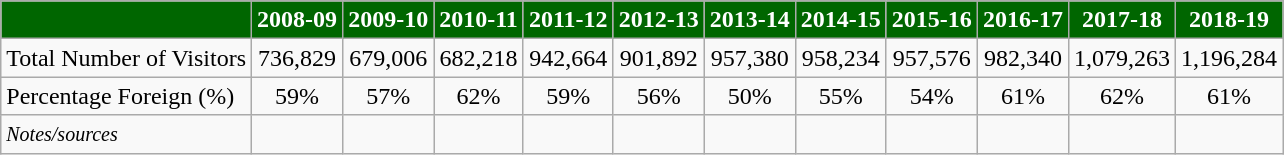<table class="wikitable">
<tr align="center">
<th style="background-color: #060; color:white;"></th>
<th style="background-color: #060; color:white;">2008-09</th>
<th style="background-color: #060; color:white;">2009-10</th>
<th style="background-color: #060; color:white;">2010-11</th>
<th style="background-color: #060; color:white;">2011-12</th>
<th style="background-color: #060; color:white;">2012-13</th>
<th style="background-color: #060; color:white;">2013-14</th>
<th style="background-color: #060; color:white;">2014-15</th>
<th style="background-color: #060; color:white;">2015-16</th>
<th style="background-color: #060; color:white;">2016-17</th>
<th style="background-color: #060; color:white;">2017-18</th>
<th style="background-color: #060; color:white;">2018-19</th>
</tr>
<tr>
<td>Total Number of Visitors</td>
<td align=center>736,829</td>
<td align=center>679,006</td>
<td align=center>682,218</td>
<td align=center>942,664</td>
<td align=center>901,892</td>
<td align=center>957,380</td>
<td align=center>958,234</td>
<td align=center>957,576</td>
<td align=center>982,340</td>
<td align=center>1,079,263</td>
<td align=center>1,196,284</td>
</tr>
<tr>
<td>Percentage Foreign (%)</td>
<td align=center>59%</td>
<td align=center>57%</td>
<td align=center>62%</td>
<td align=center>59%</td>
<td align=center>56%</td>
<td align=center>50%</td>
<td align=center>55%</td>
<td align=center>54%</td>
<td align=center>61%</td>
<td align=center>62%</td>
<td align=center>61%</td>
</tr>
<tr>
<td><small><em>Notes/sources</em></small></td>
<td align=center></td>
<td align=center></td>
<td align=center></td>
<td align=center></td>
<td align=center></td>
<td align=center></td>
<td align=center></td>
<td align=center></td>
<td align=center></td>
<td align=center></td>
<td align=center></td>
</tr>
</table>
